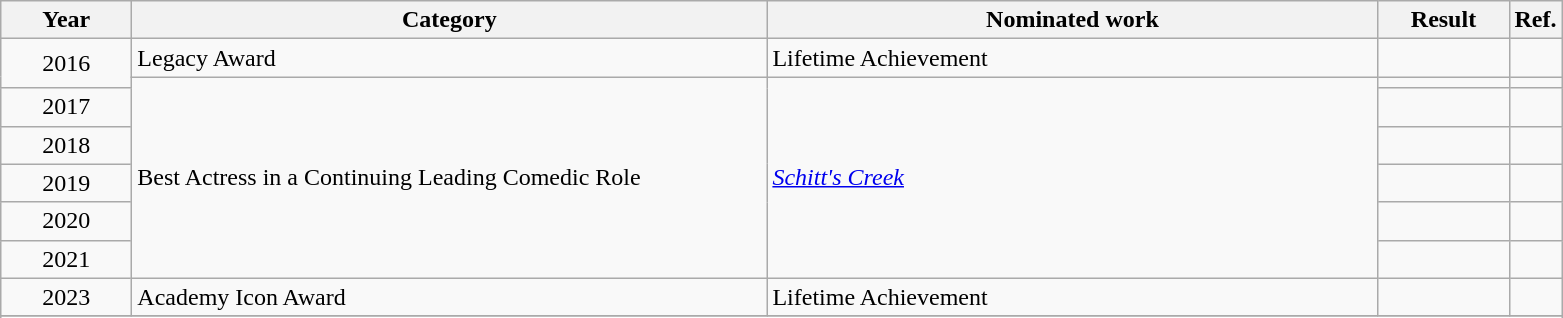<table class=wikitable>
<tr>
<th scope="col" style="width:5em;">Year</th>
<th scope="col" style="width:26em;">Category</th>
<th scope="col" style="width:25em;">Nominated work</th>
<th scope="col" style="width:5em;">Result</th>
<th>Ref.</th>
</tr>
<tr>
<td style="text-align:center;", rowspan="2">2016</td>
<td>Legacy Award</td>
<td>Lifetime Achievement</td>
<td></td>
<td style="text-align:center;"></td>
</tr>
<tr>
<td rowspan="6">Best Actress in a Continuing Leading Comedic Role</td>
<td rowspan="6"><em><a href='#'>Schitt's Creek</a></em></td>
<td></td>
<td style="text-align:center;"></td>
</tr>
<tr>
<td style="text-align:center;">2017</td>
<td></td>
<td style="text-align:center;"></td>
</tr>
<tr>
<td style="text-align:center;">2018</td>
<td></td>
<td style="text-align:center;"></td>
</tr>
<tr>
<td style="text-align:center;">2019</td>
<td></td>
<td style="text-align:center;"></td>
</tr>
<tr>
<td style="text-align:center;">2020</td>
<td></td>
<td style="text-align:center;"></td>
</tr>
<tr>
<td style="text-align:center;">2021</td>
<td></td>
<td style="text-align:center;"></td>
</tr>
<tr>
<td style="text-align:center;">2023</td>
<td>Academy Icon Award</td>
<td>Lifetime Achievement</td>
<td></td>
<td style="text-align:center;"></td>
</tr>
<tr>
</tr>
<tr>
</tr>
</table>
